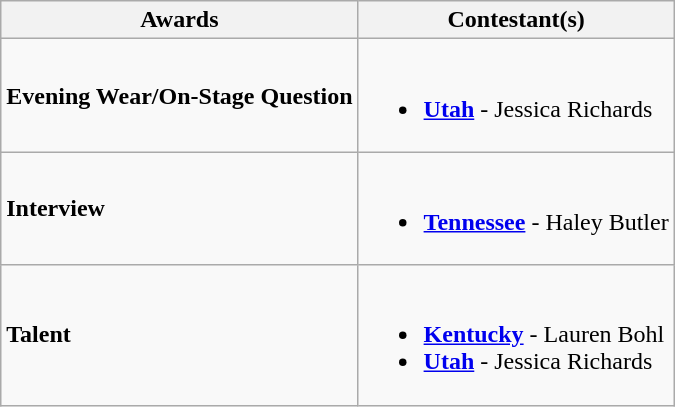<table class="wikitable">
<tr>
<th>Awards</th>
<th>Contestant(s)</th>
</tr>
<tr>
<td><strong>Evening Wear/On-Stage Question</strong></td>
<td><br><ul><li> <strong><a href='#'>Utah</a></strong> - Jessica Richards</li></ul></td>
</tr>
<tr>
<td><strong>Interview</strong></td>
<td><br><ul><li> <strong><a href='#'>Tennessee</a></strong> - Haley Butler</li></ul></td>
</tr>
<tr>
<td><strong>Talent</strong></td>
<td><br><ul><li> <strong><a href='#'>Kentucky</a></strong> - Lauren Bohl</li><li> <strong><a href='#'>Utah</a></strong> - Jessica Richards</li></ul></td>
</tr>
</table>
